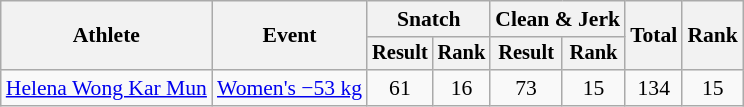<table class="wikitable" style="font-size:90%">
<tr>
<th rowspan="2">Athlete</th>
<th rowspan="2">Event</th>
<th colspan="2">Snatch</th>
<th colspan="2">Clean & Jerk</th>
<th rowspan="2">Total</th>
<th rowspan="2">Rank</th>
</tr>
<tr style="font-size:95%">
<th>Result</th>
<th>Rank</th>
<th>Result</th>
<th>Rank</th>
</tr>
<tr align=center>
<td align=left><a href='#'>Helena Wong Kar Mun</a></td>
<td align=left><a href='#'>Women's −53 kg</a></td>
<td>61</td>
<td>16</td>
<td>73</td>
<td>15</td>
<td>134</td>
<td>15</td>
</tr>
</table>
